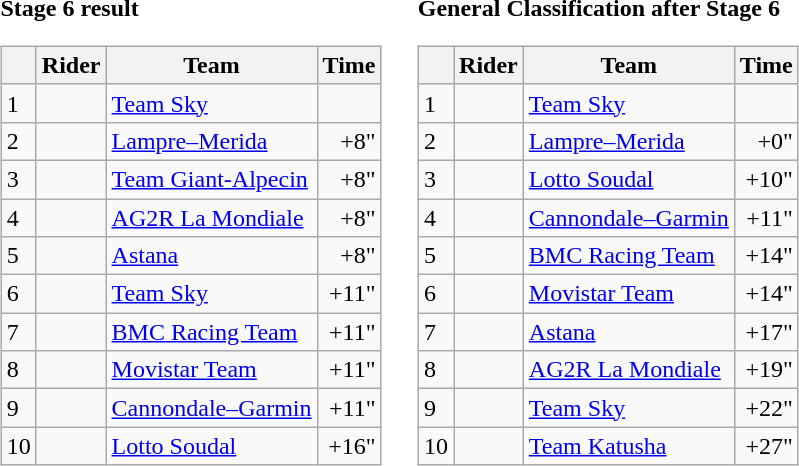<table>
<tr>
<td><strong>Stage 6 result</strong><br><table class="wikitable">
<tr>
<th></th>
<th>Rider</th>
<th>Team</th>
<th>Time</th>
</tr>
<tr>
<td>1</td>
<td></td>
<td><a href='#'>Team Sky</a></td>
<td align="right"></td>
</tr>
<tr>
<td>2</td>
<td></td>
<td><a href='#'>Lampre–Merida</a></td>
<td align="right">+8"</td>
</tr>
<tr>
<td>3</td>
<td></td>
<td><a href='#'>Team Giant-Alpecin</a></td>
<td align="right">+8"</td>
</tr>
<tr>
<td>4</td>
<td></td>
<td><a href='#'>AG2R La Mondiale</a></td>
<td align="right">+8"</td>
</tr>
<tr>
<td>5</td>
<td></td>
<td><a href='#'>Astana</a></td>
<td align="right">+8"</td>
</tr>
<tr>
<td>6</td>
<td></td>
<td><a href='#'>Team Sky</a></td>
<td align="right">+11"</td>
</tr>
<tr>
<td>7</td>
<td></td>
<td><a href='#'>BMC Racing Team</a></td>
<td align="right">+11"</td>
</tr>
<tr>
<td>8</td>
<td></td>
<td><a href='#'>Movistar Team</a></td>
<td align="right">+11"</td>
</tr>
<tr>
<td>9</td>
<td></td>
<td><a href='#'>Cannondale–Garmin</a></td>
<td align="right">+11"</td>
</tr>
<tr>
<td>10</td>
<td></td>
<td><a href='#'>Lotto Soudal</a></td>
<td align="right">+16"</td>
</tr>
</table>
</td>
<td></td>
<td><strong>General Classification after Stage 6</strong><br><table class="wikitable">
<tr>
<th></th>
<th>Rider</th>
<th>Team</th>
<th>Time</th>
</tr>
<tr>
<td>1</td>
<td></td>
<td><a href='#'>Team Sky</a></td>
<td align="right"></td>
</tr>
<tr>
<td>2</td>
<td></td>
<td><a href='#'>Lampre–Merida</a></td>
<td align="right">+0"</td>
</tr>
<tr>
<td>3</td>
<td></td>
<td><a href='#'>Lotto Soudal</a></td>
<td align="right">+10"</td>
</tr>
<tr>
<td>4</td>
<td></td>
<td><a href='#'>Cannondale–Garmin</a></td>
<td align="right">+11"</td>
</tr>
<tr>
<td>5</td>
<td></td>
<td><a href='#'>BMC Racing Team</a></td>
<td align="right">+14"</td>
</tr>
<tr>
<td>6</td>
<td></td>
<td><a href='#'>Movistar Team</a></td>
<td align="right">+14"</td>
</tr>
<tr>
<td>7</td>
<td></td>
<td><a href='#'>Astana</a></td>
<td align="right">+17"</td>
</tr>
<tr>
<td>8</td>
<td></td>
<td><a href='#'>AG2R La Mondiale</a></td>
<td align="right">+19"</td>
</tr>
<tr>
<td>9</td>
<td></td>
<td><a href='#'>Team Sky</a></td>
<td align="right">+22"</td>
</tr>
<tr>
<td>10</td>
<td></td>
<td><a href='#'>Team Katusha</a></td>
<td align="right">+27"</td>
</tr>
</table>
</td>
</tr>
</table>
